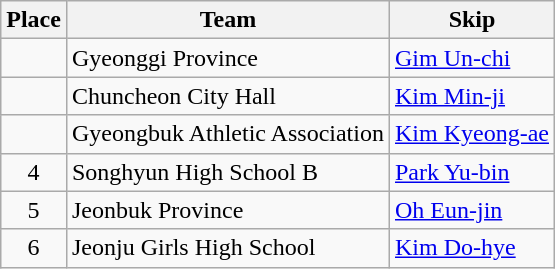<table class="wikitable">
<tr>
<th>Place</th>
<th>Team</th>
<th>Skip</th>
</tr>
<tr>
<td align=center></td>
<td> Gyeonggi Province</td>
<td><a href='#'>Gim Un-chi</a></td>
</tr>
<tr>
<td align=center></td>
<td> Chuncheon City Hall</td>
<td><a href='#'>Kim Min-ji</a></td>
</tr>
<tr>
<td align=center></td>
<td> Gyeongbuk Athletic Association</td>
<td><a href='#'>Kim Kyeong-ae</a></td>
</tr>
<tr>
<td align=center>4</td>
<td> Songhyun High School B</td>
<td><a href='#'>Park Yu-bin</a></td>
</tr>
<tr>
<td align=center>5</td>
<td> Jeonbuk Province</td>
<td><a href='#'>Oh Eun-jin</a></td>
</tr>
<tr>
<td align=center>6</td>
<td> Jeonju Girls High School</td>
<td><a href='#'>Kim Do-hye</a></td>
</tr>
</table>
